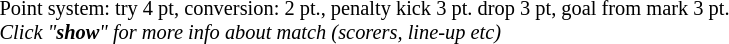<table width=100%>
<tr>
<td align=left width=60% style="font-size: 85%">Point system: try 4 pt, conversion: 2 pt., penalty kick 3 pt. drop 3 pt, goal from mark 3 pt. <br><em>Click "<strong>show</strong>" for more info about match (scorers, line-up etc)</em></td>
</tr>
</table>
